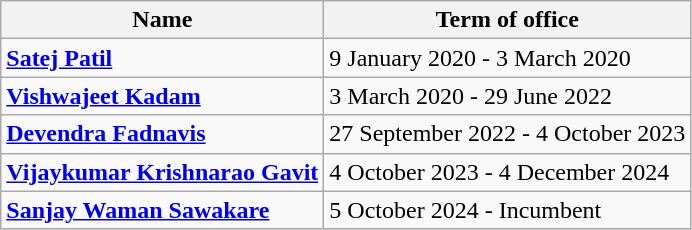<table class="wikitable">
<tr>
<th>Name</th>
<th>Term of office</th>
</tr>
<tr>
<td><strong><a href='#'>Satej Patil</a></strong><br></td>
<td>9 January 2020 - 3 March 2020</td>
</tr>
<tr>
<td><strong><a href='#'>Vishwajeet Kadam</a></strong><br></td>
<td>3 March 2020 - 29 June 2022</td>
</tr>
<tr>
<td><strong><a href='#'>Devendra Fadnavis</a></strong><br></td>
<td>27 September 2022 - 4 October 2023</td>
</tr>
<tr>
<td><strong><a href='#'>Vijaykumar Krishnarao Gavit</a></strong><br></td>
<td>4 October 2023 - 4 December 2024</td>
</tr>
<tr>
<td><strong><a href='#'>Sanjay Waman Sawakare</a></strong><br></td>
<td>5 October 2024 - Incumbent</td>
</tr>
</table>
